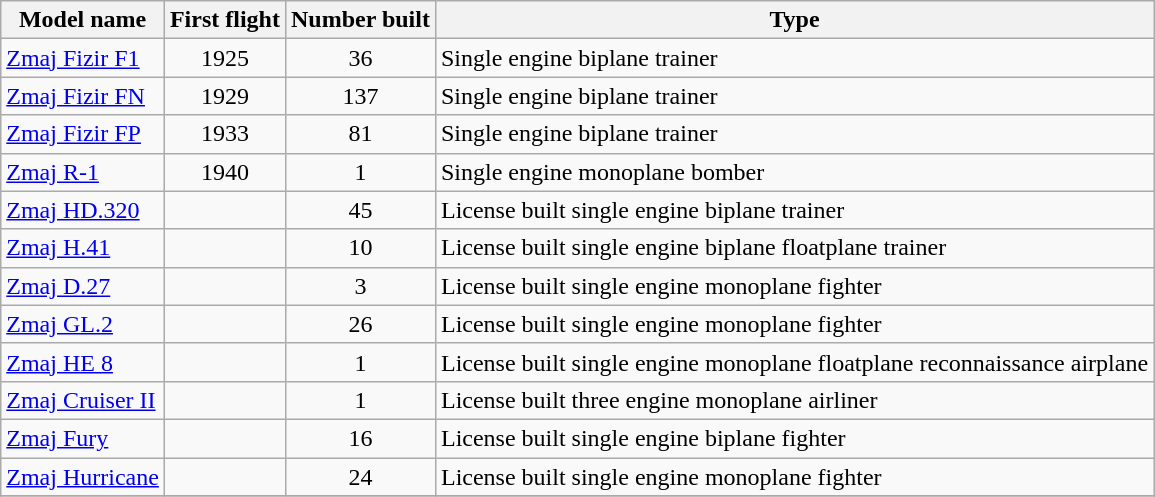<table class="wikitable sortable">
<tr>
<th>Model name</th>
<th>First flight</th>
<th>Number built</th>
<th>Type</th>
</tr>
<tr>
<td align=left><a href='#'>Zmaj Fizir F1</a></td>
<td align=center>1925</td>
<td align=center>36</td>
<td align=left>Single engine biplane trainer</td>
</tr>
<tr>
<td align=left><a href='#'>Zmaj Fizir FN</a></td>
<td align=center>1929</td>
<td align=center>137</td>
<td align=left>Single engine biplane trainer</td>
</tr>
<tr>
<td align=left><a href='#'>Zmaj Fizir FP</a></td>
<td align=center>1933</td>
<td align=center>81</td>
<td align=left>Single engine biplane trainer</td>
</tr>
<tr>
<td align=left><a href='#'>Zmaj R-1</a></td>
<td align=center>1940</td>
<td align=center>1</td>
<td align=left>Single engine monoplane bomber</td>
</tr>
<tr>
<td align=left><a href='#'>Zmaj HD.320</a></td>
<td align=center></td>
<td align=center>45</td>
<td align=left>License built single engine biplane trainer</td>
</tr>
<tr>
<td align=left><a href='#'>Zmaj H.41</a></td>
<td align=center></td>
<td align=center>10</td>
<td align=left>License built single engine biplane floatplane trainer</td>
</tr>
<tr>
<td align=left><a href='#'>Zmaj D.27</a></td>
<td align=center></td>
<td align=center>3</td>
<td align=left>License built single engine monoplane fighter</td>
</tr>
<tr>
<td align=left><a href='#'>Zmaj GL.2</a></td>
<td align=center></td>
<td align=center>26</td>
<td align=left>License built single engine monoplane fighter</td>
</tr>
<tr>
<td align=left><a href='#'>Zmaj HE 8</a></td>
<td align=center></td>
<td align=center>1</td>
<td align=left>License built single engine monoplane floatplane reconnaissance airplane</td>
</tr>
<tr>
<td align=left><a href='#'>Zmaj Cruiser II</a></td>
<td align=center></td>
<td align=center>1</td>
<td align=left>License built three engine monoplane airliner</td>
</tr>
<tr>
<td align=left><a href='#'>Zmaj Fury</a></td>
<td align=center></td>
<td align=center>16</td>
<td align=left>License built single engine biplane fighter</td>
</tr>
<tr>
<td align=left><a href='#'>Zmaj Hurricane</a></td>
<td align=center></td>
<td align=center>24</td>
<td align=left>License built single engine monoplane fighter</td>
</tr>
<tr>
</tr>
</table>
